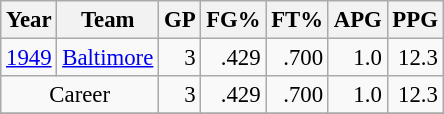<table class="wikitable sortable" style="font-size:95%; text-align:right;">
<tr>
<th>Year</th>
<th>Team</th>
<th>GP</th>
<th>FG%</th>
<th>FT%</th>
<th>APG</th>
<th>PPG</th>
</tr>
<tr>
<td style="text-align:left;"><a href='#'>1949</a></td>
<td style="text-align:left;"><a href='#'>Baltimore</a></td>
<td>3</td>
<td>.429</td>
<td>.700</td>
<td>1.0</td>
<td>12.3</td>
</tr>
<tr>
<td style="text-align:center;" colspan="2">Career</td>
<td>3</td>
<td>.429</td>
<td>.700</td>
<td>1.0</td>
<td>12.3</td>
</tr>
<tr>
</tr>
</table>
